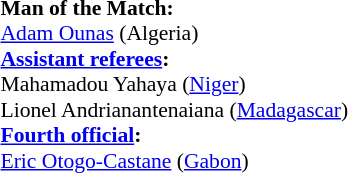<table width=50% style="font-size: 90%">
<tr>
<td><br><strong>Man of the Match:</strong>
<br><a href='#'>Adam Ounas</a> (Algeria)<br><strong><a href='#'>Assistant referees</a>:</strong>
<br>Mahamadou Yahaya (<a href='#'>Niger</a>)
<br>Lionel Andrianantenaiana (<a href='#'>Madagascar</a>)
<br><strong><a href='#'>Fourth official</a>:</strong>
<br><a href='#'>Eric Otogo-Castane</a> (<a href='#'>Gabon</a>)</td>
</tr>
</table>
